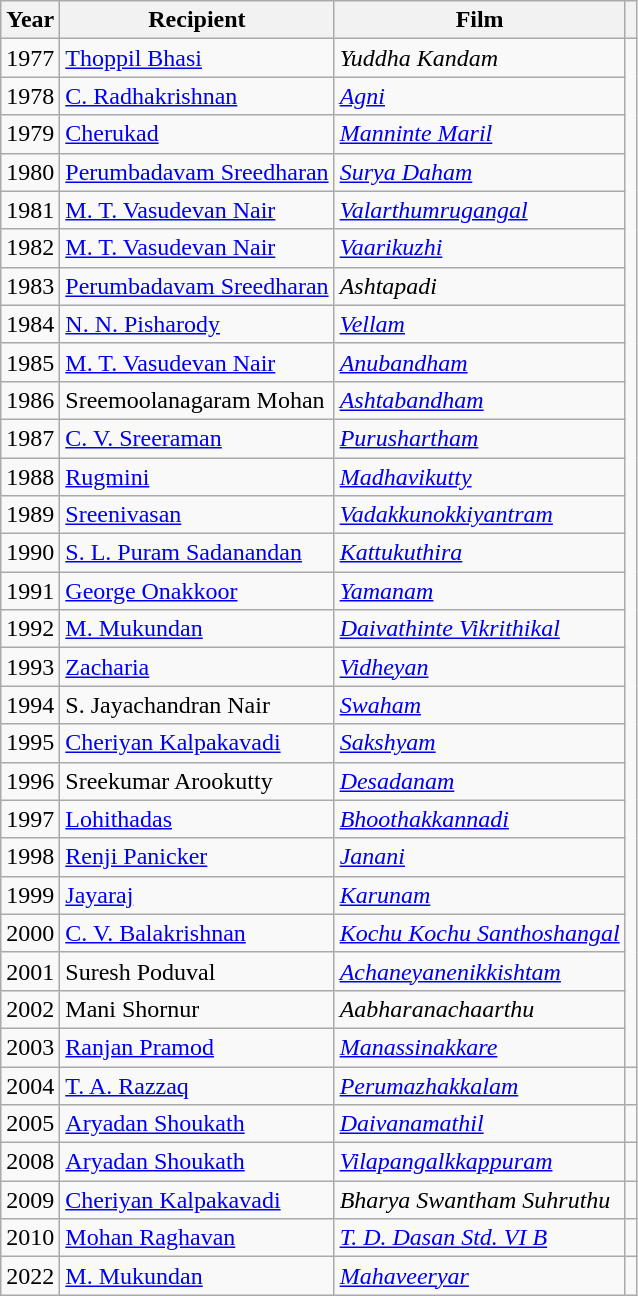<table class="wikitable">
<tr>
<th>Year</th>
<th>Recipient</th>
<th>Film</th>
<th></th>
</tr>
<tr>
<td>1977</td>
<td><a href='#'>Thoppil Bhasi</a></td>
<td><em>Yuddha Kandam</em></td>
<td rowspan=27></td>
</tr>
<tr>
<td>1978</td>
<td><a href='#'>C. Radhakrishnan</a></td>
<td><em><a href='#'>Agni</a></em></td>
</tr>
<tr>
<td>1979</td>
<td><a href='#'>Cherukad</a></td>
<td><em><a href='#'>Manninte Maril</a></em></td>
</tr>
<tr>
<td>1980</td>
<td><a href='#'>Perumbadavam Sreedharan</a></td>
<td><em><a href='#'>Surya Daham</a></em></td>
</tr>
<tr>
<td>1981</td>
<td><a href='#'>M. T. Vasudevan Nair</a></td>
<td><em><a href='#'>Valarthumrugangal</a></em></td>
</tr>
<tr>
<td>1982</td>
<td><a href='#'>M. T. Vasudevan Nair</a></td>
<td><em><a href='#'>Vaarikuzhi</a></em></td>
</tr>
<tr>
<td>1983</td>
<td><a href='#'>Perumbadavam Sreedharan</a></td>
<td><em>Ashtapadi</em></td>
</tr>
<tr>
<td>1984</td>
<td><a href='#'>N. N. Pisharody</a></td>
<td><em><a href='#'>Vellam</a></em></td>
</tr>
<tr>
<td>1985</td>
<td><a href='#'>M. T. Vasudevan Nair</a></td>
<td><em><a href='#'>Anubandham</a></em></td>
</tr>
<tr>
<td>1986</td>
<td>Sreemoolanagaram Mohan</td>
<td><em><a href='#'>Ashtabandham</a></em></td>
</tr>
<tr>
<td>1987</td>
<td><a href='#'>C. V. Sreeraman</a></td>
<td><em><a href='#'>Purushartham</a></em></td>
</tr>
<tr>
<td>1988</td>
<td><a href='#'>Rugmini</a></td>
<td><em><a href='#'>Madhavikutty</a></em></td>
</tr>
<tr>
<td>1989</td>
<td><a href='#'>Sreenivasan</a></td>
<td><em><a href='#'>Vadakkunokkiyantram</a></em></td>
</tr>
<tr>
<td>1990</td>
<td><a href='#'>S. L. Puram Sadanandan</a></td>
<td><em><a href='#'>Kattukuthira</a></em></td>
</tr>
<tr>
<td>1991</td>
<td><a href='#'>George Onakkoor</a></td>
<td><em><a href='#'>Yamanam</a></em></td>
</tr>
<tr>
<td>1992</td>
<td><a href='#'>M. Mukundan</a></td>
<td><em><a href='#'>Daivathinte Vikrithikal</a></em></td>
</tr>
<tr>
<td>1993</td>
<td><a href='#'>Zacharia</a></td>
<td><em><a href='#'>Vidheyan</a></em></td>
</tr>
<tr>
<td>1994</td>
<td>S. Jayachandran Nair</td>
<td><em><a href='#'>Swaham</a></em></td>
</tr>
<tr>
<td>1995</td>
<td><a href='#'>Cheriyan Kalpakavadi</a></td>
<td><em><a href='#'>Sakshyam</a></em></td>
</tr>
<tr>
<td>1996</td>
<td>Sreekumar Arookutty</td>
<td><em><a href='#'>Desadanam</a></em></td>
</tr>
<tr>
<td>1997</td>
<td><a href='#'>Lohithadas</a></td>
<td><em><a href='#'>Bhoothakkannadi</a></em></td>
</tr>
<tr>
<td>1998</td>
<td><a href='#'>Renji Panicker</a></td>
<td><em><a href='#'>Janani</a></em></td>
</tr>
<tr>
<td>1999</td>
<td><a href='#'>Jayaraj</a></td>
<td><em><a href='#'>Karunam</a></em></td>
</tr>
<tr>
<td>2000</td>
<td><a href='#'>C. V. Balakrishnan</a></td>
<td><em><a href='#'>Kochu Kochu Santhoshangal</a></em></td>
</tr>
<tr>
<td>2001</td>
<td>Suresh Poduval</td>
<td><em><a href='#'>Achaneyanenikkishtam</a></em></td>
</tr>
<tr>
<td>2002</td>
<td>Mani Shornur</td>
<td><em>Aabharanachaarthu</em></td>
</tr>
<tr>
<td>2003</td>
<td><a href='#'>Ranjan Pramod</a></td>
<td><em><a href='#'>Manassinakkare</a></em></td>
</tr>
<tr>
<td>2004</td>
<td><a href='#'>T. A. Razzaq</a></td>
<td><em><a href='#'>Perumazhakkalam</a></em></td>
<td></td>
</tr>
<tr>
<td>2005</td>
<td><a href='#'>Aryadan Shoukath</a></td>
<td><em><a href='#'>Daivanamathil</a></em></td>
<td></td>
</tr>
<tr>
<td>2008</td>
<td><a href='#'>Aryadan Shoukath</a></td>
<td><em><a href='#'>Vilapangalkkappuram</a></em></td>
<td></td>
</tr>
<tr>
<td>2009</td>
<td><a href='#'>Cheriyan Kalpakavadi</a></td>
<td><em>Bharya Swantham Suhruthu</em></td>
<td></td>
</tr>
<tr>
<td>2010</td>
<td><a href='#'>Mohan Raghavan</a></td>
<td><em><a href='#'>T. D. Dasan Std. VI B</a></em></td>
<td></td>
</tr>
<tr>
<td>2022</td>
<td><a href='#'>M. Mukundan</a></td>
<td><em><a href='#'>Mahaveeryar</a></em></td>
<td></td>
</tr>
</table>
